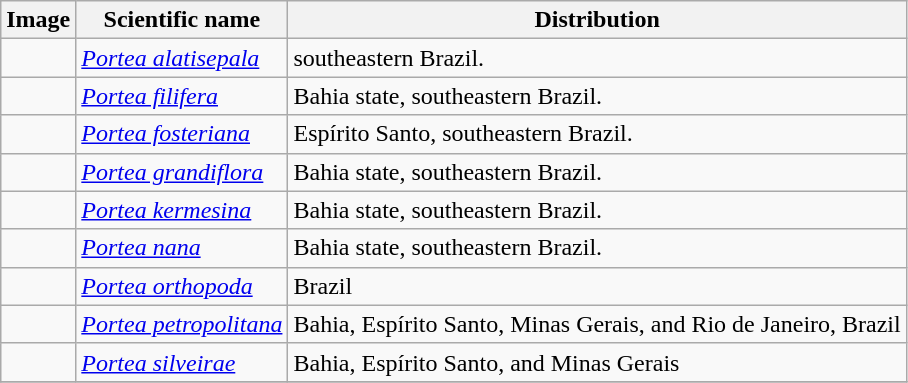<table class="wikitable">
<tr>
<th>Image</th>
<th>Scientific name</th>
<th>Distribution</th>
</tr>
<tr>
<td></td>
<td><em><a href='#'>Portea alatisepala</a></em> </td>
<td>southeastern Brazil.</td>
</tr>
<tr>
<td></td>
<td><em><a href='#'>Portea filifera</a></em> </td>
<td>Bahia state, southeastern Brazil.</td>
</tr>
<tr>
<td></td>
<td><em><a href='#'>Portea fosteriana</a></em> </td>
<td>Espírito Santo, southeastern Brazil.</td>
</tr>
<tr>
<td></td>
<td><em><a href='#'>Portea grandiflora</a></em> </td>
<td>Bahia state, southeastern Brazil.</td>
</tr>
<tr>
<td></td>
<td><em><a href='#'>Portea kermesina</a></em> </td>
<td>Bahia state, southeastern Brazil.</td>
</tr>
<tr>
<td></td>
<td><em><a href='#'>Portea nana</a></em> </td>
<td>Bahia state, southeastern Brazil.</td>
</tr>
<tr>
<td></td>
<td><em><a href='#'>Portea orthopoda</a></em> </td>
<td>Brazil</td>
</tr>
<tr>
<td></td>
<td><em><a href='#'>Portea petropolitana</a></em> </td>
<td>Bahia, Espírito Santo, Minas Gerais, and Rio de Janeiro,  Brazil</td>
</tr>
<tr>
<td></td>
<td><em><a href='#'>Portea silveirae</a></em> </td>
<td>Bahia, Espírito Santo, and Minas Gerais</td>
</tr>
<tr>
</tr>
</table>
